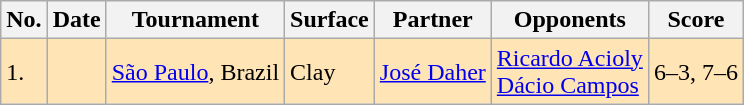<table class="sortable wikitable">
<tr>
<th>No.</th>
<th>Date</th>
<th>Tournament</th>
<th>Surface</th>
<th>Partner</th>
<th>Opponents</th>
<th class="unsortable">Score</th>
</tr>
<tr style="background:moccasin;">
<td>1.</td>
<td></td>
<td><a href='#'>São Paulo</a>, Brazil</td>
<td>Clay</td>
<td> <a href='#'>José Daher</a></td>
<td> <a href='#'>Ricardo Acioly</a><br> <a href='#'>Dácio Campos</a></td>
<td>6–3, 7–6</td>
</tr>
</table>
